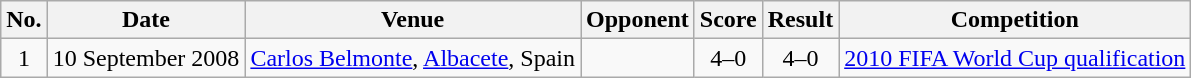<table class="wikitable sortable">
<tr>
<th scope="col">No.</th>
<th scope="col">Date</th>
<th scope="col">Venue</th>
<th scope="col">Opponent</th>
<th scope="col">Score</th>
<th scope="col">Result</th>
<th scope="col">Competition</th>
</tr>
<tr>
<td align="center">1</td>
<td>10 September 2008</td>
<td><a href='#'>Carlos Belmonte</a>, <a href='#'>Albacete</a>, Spain</td>
<td></td>
<td align="center">4–0</td>
<td align="center">4–0</td>
<td><a href='#'>2010 FIFA World Cup qualification</a></td>
</tr>
</table>
